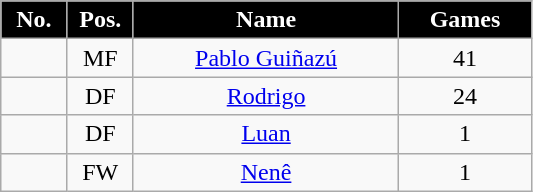<table class="wikitable" style="text-align:center">
<tr>
<th style="background:#000000; color:white; text-align:center;" width=10%>No.</th>
<th style="background:#000000; color:white; text-align:center;" width=10%>Pos.</th>
<th style="background:#000000; color:white; text-align:center;" width=40%>Name</th>
<th style="background:#000000; color:white; text-align:center;" width=20%>Games</th>
</tr>
<tr>
<td></td>
<td>MF</td>
<td> <a href='#'>Pablo Guiñazú</a></td>
<td style="text-align:center;">41</td>
</tr>
<tr>
<td></td>
<td>DF</td>
<td> <a href='#'>Rodrigo</a></td>
<td style="text-align:center;">24</td>
</tr>
<tr>
<td></td>
<td>DF</td>
<td> <a href='#'>Luan</a></td>
<td style="text-align:center;">1</td>
</tr>
<tr>
<td></td>
<td>FW</td>
<td> <a href='#'>Nenê</a></td>
<td style="text-align:center;">1</td>
</tr>
</table>
